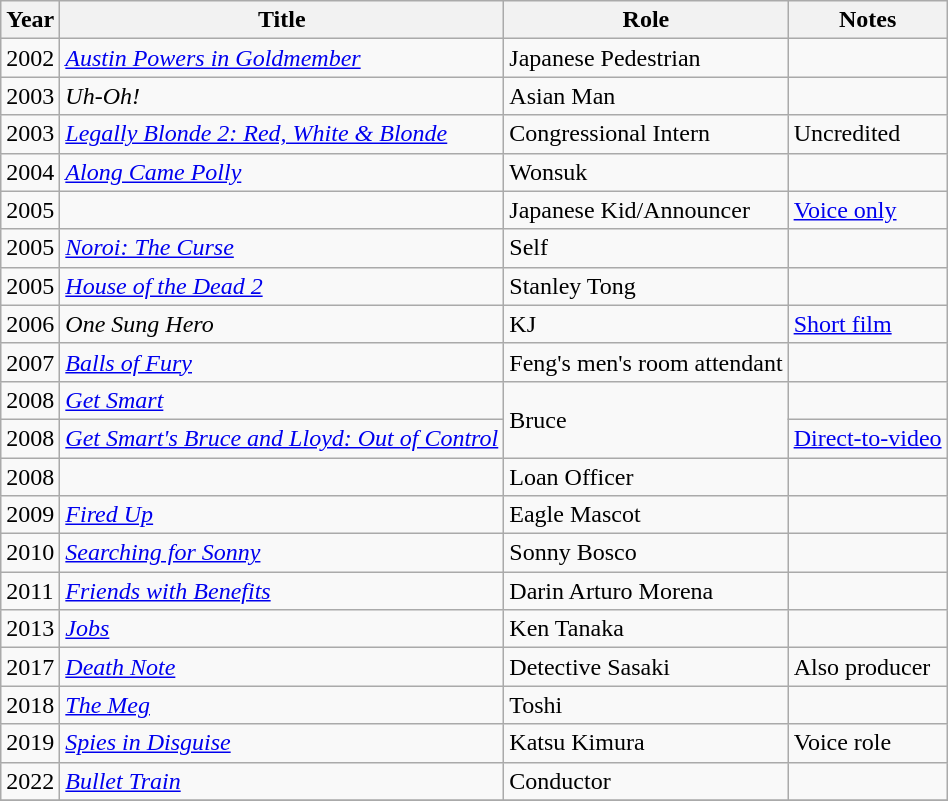<table class="wikitable sortable">
<tr>
<th>Year</th>
<th>Title</th>
<th class="unsortable">Role</th>
<th>Notes</th>
</tr>
<tr>
<td>2002</td>
<td><em><a href='#'>Austin Powers in Goldmember</a></em></td>
<td>Japanese Pedestrian</td>
<td></td>
</tr>
<tr>
<td>2003</td>
<td><em>Uh-Oh!</em></td>
<td>Asian Man</td>
<td></td>
</tr>
<tr>
<td>2003</td>
<td><em><a href='#'>Legally Blonde 2: Red, White & Blonde</a></em></td>
<td>Congressional Intern</td>
<td>Uncredited</td>
</tr>
<tr>
<td>2004</td>
<td><em><a href='#'>Along Came Polly</a></em></td>
<td>Wonsuk</td>
<td></td>
</tr>
<tr>
<td>2005</td>
<td><em></em></td>
<td>Japanese Kid/Announcer</td>
<td><a href='#'>Voice only</a></td>
</tr>
<tr>
<td>2005</td>
<td><em><a href='#'>Noroi: The Curse</a></em></td>
<td>Self</td>
<td></td>
</tr>
<tr>
<td>2005</td>
<td><em><a href='#'>House of the Dead 2</a></em></td>
<td>Stanley Tong</td>
<td></td>
</tr>
<tr>
<td>2006</td>
<td><em>One Sung Hero</em></td>
<td>KJ</td>
<td><a href='#'>Short film</a></td>
</tr>
<tr>
<td>2007</td>
<td><em><a href='#'>Balls of Fury</a></em></td>
<td>Feng's men's room attendant</td>
<td></td>
</tr>
<tr>
<td>2008</td>
<td><em><a href='#'>Get Smart</a></em></td>
<td rowspan="2">Bruce</td>
<td></td>
</tr>
<tr>
<td>2008</td>
<td><em><a href='#'>Get Smart's Bruce and Lloyd: Out of Control</a></em></td>
<td><a href='#'>Direct-to-video</a></td>
</tr>
<tr>
<td>2008</td>
<td><em></em></td>
<td>Loan Officer</td>
<td></td>
</tr>
<tr>
<td>2009</td>
<td><em><a href='#'>Fired Up</a></em></td>
<td>Eagle Mascot</td>
<td></td>
</tr>
<tr>
<td>2010</td>
<td><em><a href='#'>Searching for Sonny</a></em></td>
<td>Sonny Bosco</td>
<td></td>
</tr>
<tr>
<td>2011</td>
<td><em><a href='#'>Friends with Benefits</a></em></td>
<td>Darin Arturo Morena</td>
<td></td>
</tr>
<tr>
<td>2013</td>
<td><em><a href='#'>Jobs</a></em></td>
<td>Ken Tanaka</td>
<td></td>
</tr>
<tr>
<td>2017</td>
<td><em><a href='#'>Death Note</a></em></td>
<td>Detective Sasaki</td>
<td>Also producer</td>
</tr>
<tr>
<td>2018</td>
<td><em><a href='#'>The Meg</a></em></td>
<td>Toshi</td>
<td></td>
</tr>
<tr>
<td>2019</td>
<td><em><a href='#'>Spies in Disguise</a></em></td>
<td>Katsu Kimura</td>
<td>Voice role</td>
</tr>
<tr>
<td>2022</td>
<td><em><a href='#'>Bullet Train</a></em></td>
<td>Conductor</td>
<td></td>
</tr>
<tr>
</tr>
</table>
